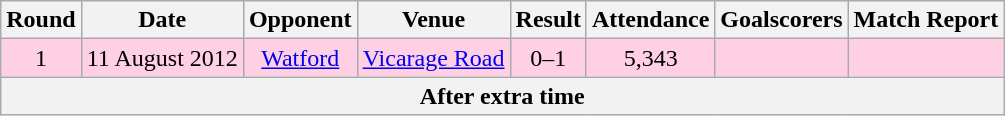<table class="wikitable" style="text-align:center;">
<tr>
<th>Round</th>
<th>Date</th>
<th>Opponent</th>
<th>Venue</th>
<th>Result</th>
<th>Attendance</th>
<th>Goalscorers</th>
<th>Match Report</th>
</tr>
<tr style="background:#ffd0e3;">
<td>1</td>
<td>11 August 2012</td>
<td><a href='#'>Watford</a></td>
<td><a href='#'>Vicarage Road</a></td>
<td>0–1</td>
<td>5,343</td>
<td></td>
<td></td>
</tr>
<tr>
<th colspan="8">After extra time</th>
</tr>
</table>
